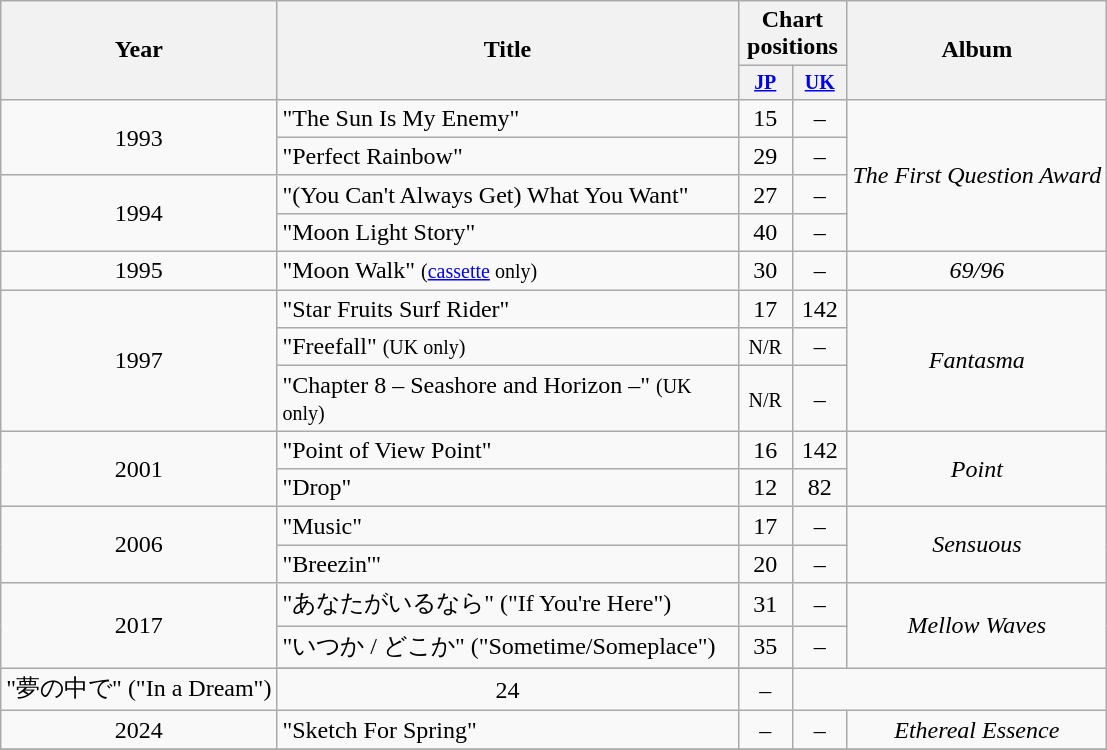<table class="wikitable" style=text-align:center;>
<tr>
<th rowspan="2">Year</th>
<th rowspan="2" width="300">Title</th>
<th colspan="2">Chart positions</th>
<th rowspan="2">Album</th>
</tr>
<tr style="font-size:smaller;">
<th width="30"><a href='#'>JP</a><br></th>
<th width="30"><a href='#'>UK</a><br></th>
</tr>
<tr>
<td rowspan="2">1993</td>
<td align=left>"The Sun Is My Enemy"</td>
<td>15</td>
<td>–</td>
<td rowspan="4"><em>The First Question Award</em></td>
</tr>
<tr>
<td align=left>"Perfect Rainbow"</td>
<td>29</td>
<td>–</td>
</tr>
<tr>
<td rowspan="2">1994</td>
<td align=left>"(You Can't Always Get) What You Want"</td>
<td>27</td>
<td>–</td>
</tr>
<tr>
<td align=left>"Moon Light Story"</td>
<td>40</td>
<td>–</td>
</tr>
<tr>
<td>1995</td>
<td align=left>"Moon Walk" <small>(<a href='#'>cassette</a> only)</small></td>
<td>30</td>
<td>–</td>
<td><em>69/96</em></td>
</tr>
<tr>
<td rowspan="3">1997</td>
<td align=left>"Star Fruits Surf Rider"</td>
<td>17</td>
<td>142</td>
<td rowspan="3"><em>Fantasma</em></td>
</tr>
<tr>
<td align=left>"Freefall" <small>(UK only)</small></td>
<td><small>N/R</small></td>
<td>–</td>
</tr>
<tr>
<td align=left>"Chapter 8 – Seashore and Horizon –" <small>(UK only)</small></td>
<td><small>N/R</small></td>
<td>–</td>
</tr>
<tr>
<td rowspan="2">2001</td>
<td align=left>"Point of View Point"</td>
<td>16</td>
<td>142</td>
<td rowspan="2"><em>Point</em></td>
</tr>
<tr>
<td align=left>"Drop"</td>
<td>12</td>
<td>82</td>
</tr>
<tr>
<td rowspan="2">2006</td>
<td align=left>"Music"</td>
<td>17</td>
<td>–</td>
<td rowspan="2"><em>Sensuous</em></td>
</tr>
<tr>
<td align=left>"Breezin'"</td>
<td>20</td>
<td>–</td>
</tr>
<tr>
<td rowspan="3">2017</td>
<td align=left>"あなたがいるなら" ("If You're Here")</td>
<td>31</td>
<td>–</td>
<td rowspan="3"><em>Mellow Waves</em></td>
</tr>
<tr>
<td align=left>"いつか / どこか" ("Sometime/Someplace")</td>
<td>35</td>
<td>–</td>
</tr>
<tr>
</tr>
<tr>
<td align=left>"夢の中で" ("In a Dream")</td>
<td>24</td>
<td>–</td>
</tr>
<tr>
<td rowspan="1">2024</td>
<td align=left>"Sketch For Spring"</td>
<td>–</td>
<td>–</td>
<td rowspan="1"><em>Ethereal Essence</em></td>
</tr>
<tr>
</tr>
</table>
